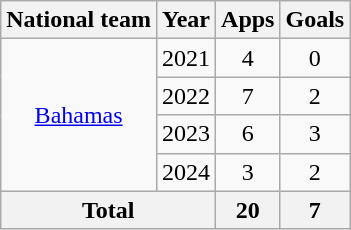<table class="wikitable" style="text-align:center">
<tr>
<th>National team</th>
<th>Year</th>
<th>Apps</th>
<th>Goals</th>
</tr>
<tr>
<td rowspan=4><a href='#'>Bahamas</a></td>
<td>2021</td>
<td>4</td>
<td>0</td>
</tr>
<tr>
<td>2022</td>
<td>7</td>
<td>2</td>
</tr>
<tr>
<td>2023</td>
<td>6</td>
<td>3</td>
</tr>
<tr>
<td>2024</td>
<td>3</td>
<td>2</td>
</tr>
<tr>
<th colspan=2>Total</th>
<th>20</th>
<th>7</th>
</tr>
</table>
